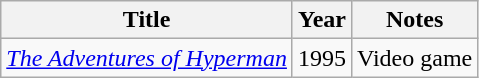<table class="wikitable sortable">
<tr>
<th>Title</th>
<th>Year</th>
<th>Notes</th>
</tr>
<tr>
<td><em><a href='#'>The Adventures of Hyperman</a></em></td>
<td>1995</td>
<td>Video game</td>
</tr>
</table>
